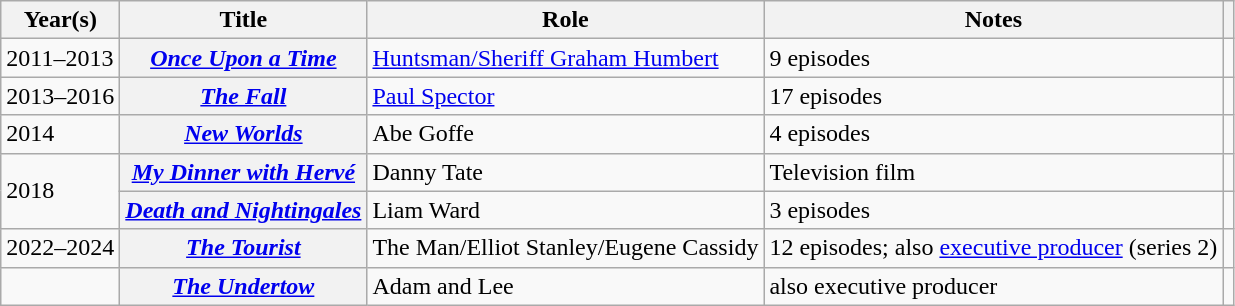<table class="wikitable plainrowheaders unsortable">
<tr>
<th scope="col">Year(s)</th>
<th scope="col">Title</th>
<th scope="col">Role</th>
<th scope="col" class=" unsortable">Notes</th>
<th scope="col" class="unsortable"></th>
</tr>
<tr>
<td>2011–2013</td>
<th scope="row"><em><a href='#'>Once Upon a Time</a></em></th>
<td><a href='#'>Huntsman/Sheriff Graham Humbert</a></td>
<td>9 episodes</td>
<td></td>
</tr>
<tr>
<td>2013–2016</td>
<th scope="row"><em><a href='#'>The Fall</a></em></th>
<td><a href='#'>Paul Spector</a></td>
<td>17 episodes</td>
<td></td>
</tr>
<tr>
<td>2014</td>
<th scope="row"><em><a href='#'>New Worlds</a></em></th>
<td>Abe Goffe</td>
<td>4 episodes</td>
<td></td>
</tr>
<tr>
<td rowspan="2">2018</td>
<th scope="row"><em><a href='#'>My Dinner with Hervé</a></em></th>
<td>Danny Tate</td>
<td>Television film</td>
<td></td>
</tr>
<tr>
<th scope="row"><em><a href='#'>Death and Nightingales</a></em></th>
<td>Liam Ward</td>
<td>3 episodes</td>
<td></td>
</tr>
<tr>
<td>2022–2024</td>
<th scope="row"><em><a href='#'>The Tourist</a></em></th>
<td>The Man/Elliot Stanley/Eugene Cassidy</td>
<td>12 episodes; also <a href='#'>executive producer</a> (series 2) </td>
<td></td>
</tr>
<tr>
<td></td>
<th scope="row"><em><a href='#'>The Undertow</a></em></th>
<td>Adam and Lee </td>
<td>also executive producer</td>
<td></td>
</tr>
</table>
